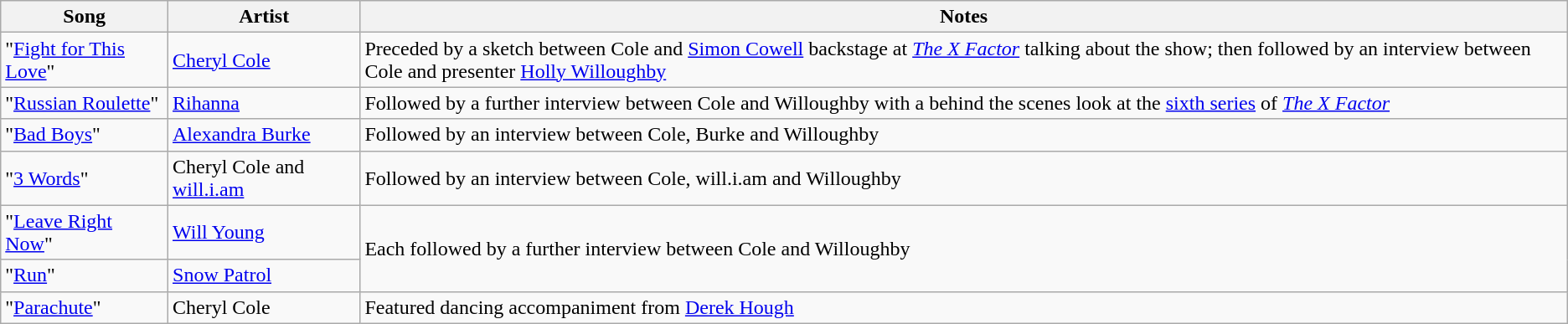<table class="wikitable">
<tr>
<th>Song</th>
<th>Artist</th>
<th>Notes</th>
</tr>
<tr>
<td>"<a href='#'>Fight for This Love</a>"</td>
<td><a href='#'>Cheryl Cole</a></td>
<td>Preceded by a sketch between Cole and <a href='#'>Simon Cowell</a> backstage at <em><a href='#'>The X Factor</a></em> talking about the show; then followed by an interview between Cole and presenter <a href='#'>Holly Willoughby</a></td>
</tr>
<tr>
<td>"<a href='#'>Russian Roulette</a>"</td>
<td><a href='#'>Rihanna</a></td>
<td>Followed by a further interview between Cole and Willoughby with a behind the scenes look at the <a href='#'>sixth series</a> of <em><a href='#'>The X Factor</a></em></td>
</tr>
<tr>
<td>"<a href='#'>Bad Boys</a>"</td>
<td><a href='#'>Alexandra Burke</a></td>
<td>Followed by an interview between Cole, Burke and Willoughby</td>
</tr>
<tr>
<td>"<a href='#'>3 Words</a>"</td>
<td>Cheryl Cole and <a href='#'>will.i.am</a></td>
<td>Followed by an interview between Cole, will.i.am and Willoughby</td>
</tr>
<tr>
<td>"<a href='#'>Leave Right Now</a>"</td>
<td><a href='#'>Will Young</a></td>
<td rowspan="2">Each followed by a further interview between Cole and Willoughby</td>
</tr>
<tr>
<td>"<a href='#'>Run</a>"</td>
<td><a href='#'>Snow Patrol</a></td>
</tr>
<tr>
<td>"<a href='#'>Parachute</a>"</td>
<td>Cheryl Cole</td>
<td>Featured dancing accompaniment from <a href='#'>Derek Hough</a></td>
</tr>
</table>
